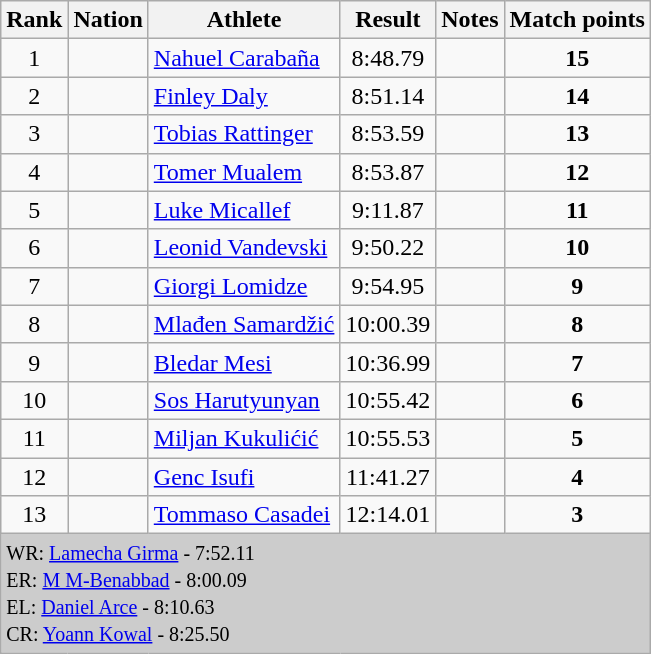<table class="wikitable sortable" style="text-align:left;">
<tr>
<th>Rank</th>
<th>Nation</th>
<th>Athlete</th>
<th>Result</th>
<th>Notes</th>
<th>Match points</th>
</tr>
<tr>
<td align=center>1</td>
<td></td>
<td><a href='#'>Nahuel Carabaña</a></td>
<td align=center>8:48.79</td>
<td></td>
<td align=center><strong>15</strong></td>
</tr>
<tr>
<td align=center>2</td>
<td></td>
<td><a href='#'>Finley Daly</a></td>
<td align=center>8:51.14</td>
<td></td>
<td align=center><strong>14</strong></td>
</tr>
<tr>
<td align=center>3</td>
<td></td>
<td><a href='#'>Tobias Rattinger</a></td>
<td align=center>8:53.59</td>
<td></td>
<td align=center><strong>13</strong></td>
</tr>
<tr>
<td align=center>4</td>
<td></td>
<td><a href='#'>Tomer Mualem</a></td>
<td align=center>8:53.87</td>
<td></td>
<td align=center><strong>12</strong></td>
</tr>
<tr>
<td align=center>5</td>
<td></td>
<td><a href='#'>Luke Micallef</a></td>
<td align=center>9:11.87</td>
<td align=center></td>
<td align=center><strong>11</strong></td>
</tr>
<tr>
<td align=center>6</td>
<td></td>
<td><a href='#'>Leonid Vandevski</a></td>
<td align=center>9:50.22</td>
<td align=center></td>
<td align=center><strong>10</strong></td>
</tr>
<tr>
<td align=center>7</td>
<td></td>
<td><a href='#'>Giorgi Lomidze</a></td>
<td align=center>9:54.95</td>
<td align=center></td>
<td align=center><strong>9</strong></td>
</tr>
<tr>
<td align=center>8</td>
<td></td>
<td><a href='#'>Mlađen Samardžić</a></td>
<td align=center>10:00.39</td>
<td align=center></td>
<td align=center><strong>8</strong></td>
</tr>
<tr>
<td align=center>9</td>
<td></td>
<td><a href='#'>Bledar Mesi</a></td>
<td align=center>10:36.99</td>
<td align=center></td>
<td align=center><strong>7</strong></td>
</tr>
<tr>
<td align=center>10</td>
<td></td>
<td><a href='#'>Sos Harutyunyan</a></td>
<td align=center>10:55.42</td>
<td align=center></td>
<td align=center><strong>6</strong></td>
</tr>
<tr>
<td align=center>11</td>
<td></td>
<td><a href='#'>Miljan Kukulićić</a></td>
<td align=center>10:55.53</td>
<td align=center></td>
<td align=center><strong>5</strong></td>
</tr>
<tr>
<td align=center>12</td>
<td></td>
<td><a href='#'>Genc Isufi</a></td>
<td align=center>11:41.27</td>
<td align=center></td>
<td align=center><strong>4</strong></td>
</tr>
<tr>
<td align=center>13</td>
<td></td>
<td><a href='#'>Tommaso Casadei</a></td>
<td align=center>12:14.01</td>
<td align=center></td>
<td align=center><strong>3</strong></td>
</tr>
<tr>
<td colspan="6" bgcolor="#cccccc"><small>WR:  <a href='#'>Lamecha Girma</a> - 7:52.11<br>ER:  <a href='#'>M M-Benabbad</a> - 8:00.09<br></small><small>EL:  <a href='#'>Daniel Arce</a> - 8:10.63<br>CR:  <a href='#'>Yoann Kowal</a> - 8:25.50</small></td>
</tr>
</table>
